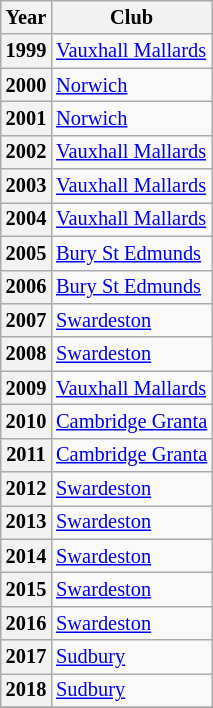<table class="wikitable" style="font-size:85%">
<tr>
<th>Year</th>
<th>Club</th>
</tr>
<tr>
<th scope="row">1999</th>
<td><a href='#'>Vauxhall Mallards</a></td>
</tr>
<tr>
<th scope="row">2000</th>
<td><a href='#'>Norwich</a></td>
</tr>
<tr>
<th scope="row">2001</th>
<td><a href='#'>Norwich</a></td>
</tr>
<tr>
<th scope="row">2002</th>
<td><a href='#'>Vauxhall Mallards</a></td>
</tr>
<tr>
<th scope="row">2003</th>
<td><a href='#'>Vauxhall Mallards</a></td>
</tr>
<tr>
<th scope="row">2004</th>
<td><a href='#'>Vauxhall Mallards</a></td>
</tr>
<tr>
<th scope="row">2005</th>
<td><a href='#'>Bury St Edmunds</a></td>
</tr>
<tr>
<th scope="row">2006</th>
<td><a href='#'>Bury St Edmunds</a></td>
</tr>
<tr>
<th scope="row">2007</th>
<td><a href='#'>Swardeston</a></td>
</tr>
<tr>
<th scope="row">2008</th>
<td><a href='#'>Swardeston</a></td>
</tr>
<tr>
<th scope="row">2009</th>
<td><a href='#'>Vauxhall Mallards</a></td>
</tr>
<tr>
<th scope="row">2010</th>
<td><a href='#'>Cambridge Granta</a></td>
</tr>
<tr>
<th scope="row">2011</th>
<td><a href='#'>Cambridge Granta</a></td>
</tr>
<tr>
<th scope="row">2012</th>
<td><a href='#'>Swardeston</a></td>
</tr>
<tr>
<th scope="row">2013</th>
<td><a href='#'>Swardeston</a></td>
</tr>
<tr>
<th scope="row">2014</th>
<td><a href='#'>Swardeston</a></td>
</tr>
<tr>
<th scope="row">2015</th>
<td><a href='#'>Swardeston</a></td>
</tr>
<tr>
<th scope="row">2016</th>
<td><a href='#'>Swardeston</a></td>
</tr>
<tr>
<th scope="row">2017</th>
<td><a href='#'>Sudbury</a></td>
</tr>
<tr>
<th scope="row">2018</th>
<td><a href='#'>Sudbury</a></td>
</tr>
<tr>
</tr>
</table>
